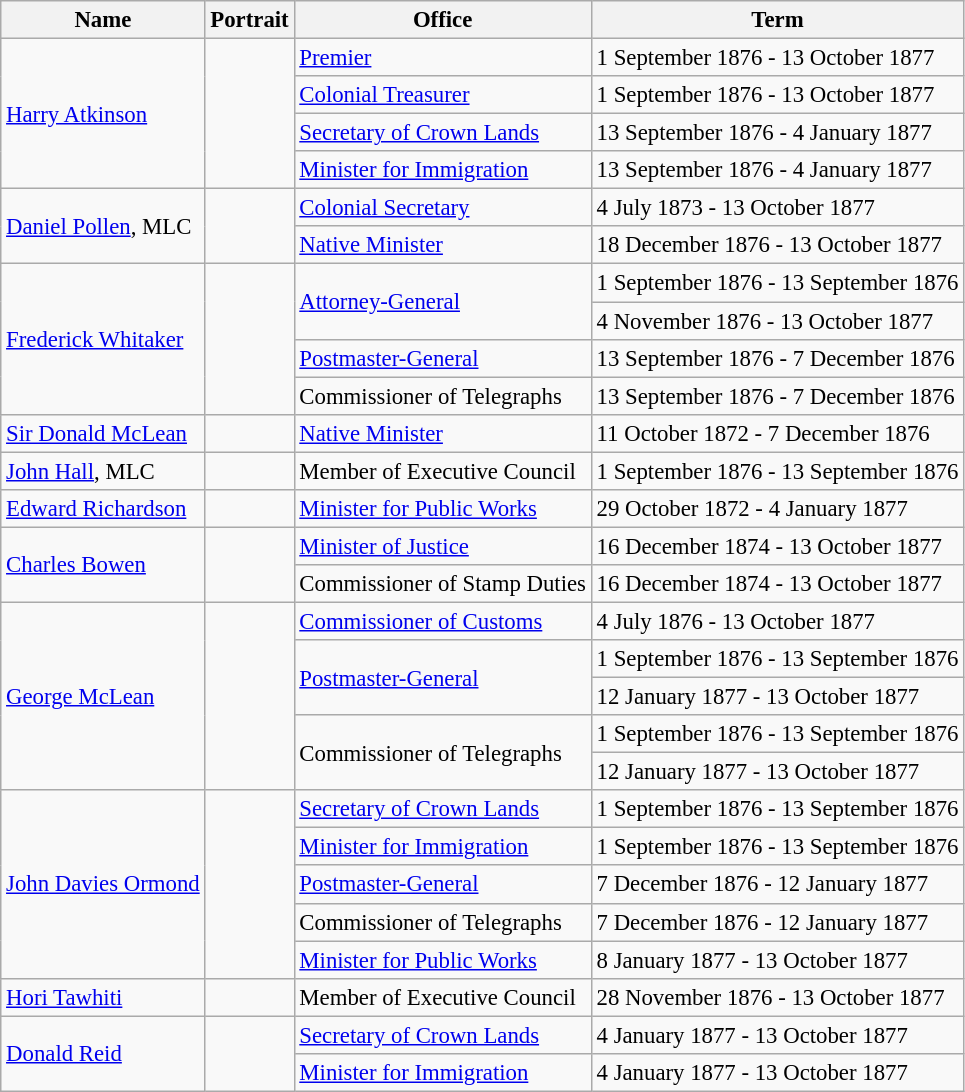<table class="wikitable" style="font-size: 95%;">
<tr>
<th>Name</th>
<th>Portrait</th>
<th>Office</th>
<th>Term</th>
</tr>
<tr>
<td rowspan="4"><a href='#'>Harry Atkinson</a></td>
<td rowspan="4"></td>
<td><a href='#'>Premier</a></td>
<td>1 September 1876 - 13 October 1877</td>
</tr>
<tr>
<td><a href='#'>Colonial Treasurer</a></td>
<td>1 September 1876 - 13 October 1877</td>
</tr>
<tr>
<td><a href='#'>Secretary of Crown Lands</a></td>
<td>13 September 1876 - 4 January 1877</td>
</tr>
<tr>
<td><a href='#'>Minister for Immigration</a></td>
<td>13 September 1876 - 4 January 1877</td>
</tr>
<tr>
<td rowspan=2><a href='#'>Daniel Pollen</a>, MLC</td>
<td rowspan=2></td>
<td><a href='#'>Colonial Secretary</a></td>
<td>4 July 1873 - 13 October 1877</td>
</tr>
<tr>
<td><a href='#'>Native Minister</a></td>
<td>18 December 1876 - 13 October 1877</td>
</tr>
<tr>
<td rowspan="4"><a href='#'>Frederick Whitaker</a></td>
<td rowspan="4"></td>
<td rowspan=2><a href='#'>Attorney-General</a></td>
<td>1 September 1876 - 13 September 1876</td>
</tr>
<tr>
<td>4 November 1876 - 13 October 1877</td>
</tr>
<tr>
<td><a href='#'>Postmaster-General</a></td>
<td>13 September 1876 - 7 December 1876</td>
</tr>
<tr>
<td>Commissioner of Telegraphs</td>
<td>13 September 1876 - 7 December 1876</td>
</tr>
<tr>
<td><a href='#'>Sir Donald McLean</a></td>
<td></td>
<td><a href='#'>Native Minister</a></td>
<td>11 October 1872 - 7 December 1876</td>
</tr>
<tr>
<td><a href='#'>John Hall</a>, MLC</td>
<td></td>
<td>Member of Executive Council</td>
<td>1 September 1876 - 13 September 1876</td>
</tr>
<tr>
<td><a href='#'>Edward Richardson</a></td>
<td></td>
<td><a href='#'>Minister for Public Works</a></td>
<td>29 October 1872 - 4 January 1877</td>
</tr>
<tr>
<td rowspan=2><a href='#'>Charles Bowen</a></td>
<td rowspan=2></td>
<td><a href='#'>Minister of Justice</a></td>
<td>16 December 1874 - 13 October 1877</td>
</tr>
<tr>
<td>Commissioner of Stamp Duties</td>
<td>16 December 1874 - 13 October 1877</td>
</tr>
<tr>
<td rowspan=5><a href='#'>George McLean</a></td>
<td rowspan=5></td>
<td><a href='#'>Commissioner of Customs</a></td>
<td>4 July 1876 - 13 October 1877</td>
</tr>
<tr>
<td rowspan=2><a href='#'>Postmaster-General</a></td>
<td>1 September 1876 - 13 September 1876</td>
</tr>
<tr>
<td>12 January 1877 - 13 October 1877</td>
</tr>
<tr>
<td rowspan=2>Commissioner of Telegraphs</td>
<td>1 September 1876 - 13 September 1876</td>
</tr>
<tr>
<td>12 January 1877 - 13 October 1877</td>
</tr>
<tr>
<td rowspan=5><a href='#'>John Davies Ormond</a></td>
<td rowspan=5></td>
<td><a href='#'>Secretary of Crown Lands</a></td>
<td>1 September 1876 - 13 September 1876</td>
</tr>
<tr>
<td><a href='#'>Minister for Immigration</a></td>
<td>1 September 1876 - 13 September 1876</td>
</tr>
<tr>
<td><a href='#'>Postmaster-General</a></td>
<td>7 December 1876 - 12 January 1877</td>
</tr>
<tr>
<td>Commissioner of Telegraphs</td>
<td>7 December 1876 - 12 January 1877</td>
</tr>
<tr>
<td><a href='#'>Minister for Public Works</a></td>
<td>8 January 1877 - 13 October 1877</td>
</tr>
<tr>
<td><a href='#'>Hori Tawhiti</a></td>
<td></td>
<td>Member of Executive Council</td>
<td>28 November 1876 - 13 October 1877</td>
</tr>
<tr>
<td rowspan=2><a href='#'>Donald Reid</a></td>
<td rowspan=2></td>
<td><a href='#'>Secretary of Crown Lands</a></td>
<td>4 January 1877 - 13 October 1877</td>
</tr>
<tr>
<td><a href='#'>Minister for Immigration</a></td>
<td>4 January 1877 - 13 October 1877</td>
</tr>
</table>
